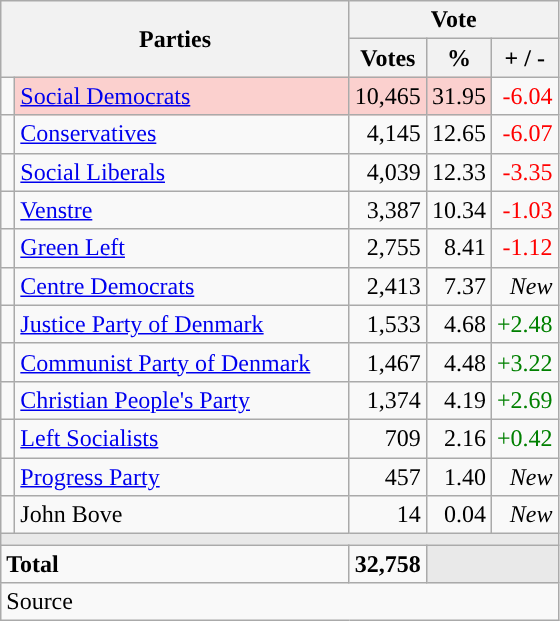<table class="wikitable" style="text-align:right;">
<tr>
<th style="text-align:centre;" rowspan="2" colspan="2" width="225">Parties</th>
<th colspan="3">Vote</th>
</tr>
<tr>
<th width="15">Votes</th>
<th width="15">%</th>
<th width="15">+ / -</th>
</tr>
<tr>
<td width="2" style="color:inherit;background:"></td>
<td bgcolor=#fbd0ce  align="left"><a href='#'>Social Democrats</a></td>
<td bgcolor=#fbd0ce>10,465</td>
<td bgcolor=#fbd0ce>31.95</td>
<td style=color:red;>-6.04</td>
</tr>
<tr>
<td width="2" style="color:inherit;background:"></td>
<td align="left"><a href='#'>Conservatives</a></td>
<td>4,145</td>
<td>12.65</td>
<td style=color:red;>-6.07</td>
</tr>
<tr>
<td width="2" style="color:inherit;background:"></td>
<td align="left"><a href='#'>Social Liberals</a></td>
<td>4,039</td>
<td>12.33</td>
<td style=color:red;>-3.35</td>
</tr>
<tr>
<td width="2" style="color:inherit;background:"></td>
<td align="left"><a href='#'>Venstre</a></td>
<td>3,387</td>
<td>10.34</td>
<td style=color:red;>-1.03</td>
</tr>
<tr>
<td width="2" style="color:inherit;background:"></td>
<td align="left"><a href='#'>Green Left</a></td>
<td>2,755</td>
<td>8.41</td>
<td style=color:red;>-1.12</td>
</tr>
<tr>
<td width="2" style="color:inherit;background:"></td>
<td align="left"><a href='#'>Centre Democrats</a></td>
<td>2,413</td>
<td>7.37</td>
<td><em>New</em></td>
</tr>
<tr>
<td width="2" style="color:inherit;background:"></td>
<td align="left"><a href='#'>Justice Party of Denmark</a></td>
<td>1,533</td>
<td>4.68</td>
<td style=color:green;>+2.48</td>
</tr>
<tr>
<td width="2" style="color:inherit;background:"></td>
<td align="left"><a href='#'>Communist Party of Denmark</a></td>
<td>1,467</td>
<td>4.48</td>
<td style=color:green;>+3.22</td>
</tr>
<tr>
<td width="2" style="color:inherit;background:"></td>
<td align="left"><a href='#'>Christian People's Party</a></td>
<td>1,374</td>
<td>4.19</td>
<td style=color:green;>+2.69</td>
</tr>
<tr>
<td width="2" style="color:inherit;background:"></td>
<td align="left"><a href='#'>Left Socialists</a></td>
<td>709</td>
<td>2.16</td>
<td style=color:green;>+0.42</td>
</tr>
<tr>
<td width="2" style="color:inherit;background:"></td>
<td align="left"><a href='#'>Progress Party</a></td>
<td>457</td>
<td>1.40</td>
<td><em>New</em></td>
</tr>
<tr>
<td width="2" style="color:inherit;background:"></td>
<td align="left">John Bove</td>
<td>14</td>
<td>0.04</td>
<td><em>New</em></td>
</tr>
<tr>
<td colspan="7" bgcolor="#E9E9E9"></td>
</tr>
<tr>
<td align="left" colspan="2"><strong>Total</strong></td>
<td><strong>32,758</strong></td>
<td bgcolor="#E9E9E9" colspan="2"></td>
</tr>
<tr>
<td align="left" colspan="6">Source</td>
</tr>
</table>
